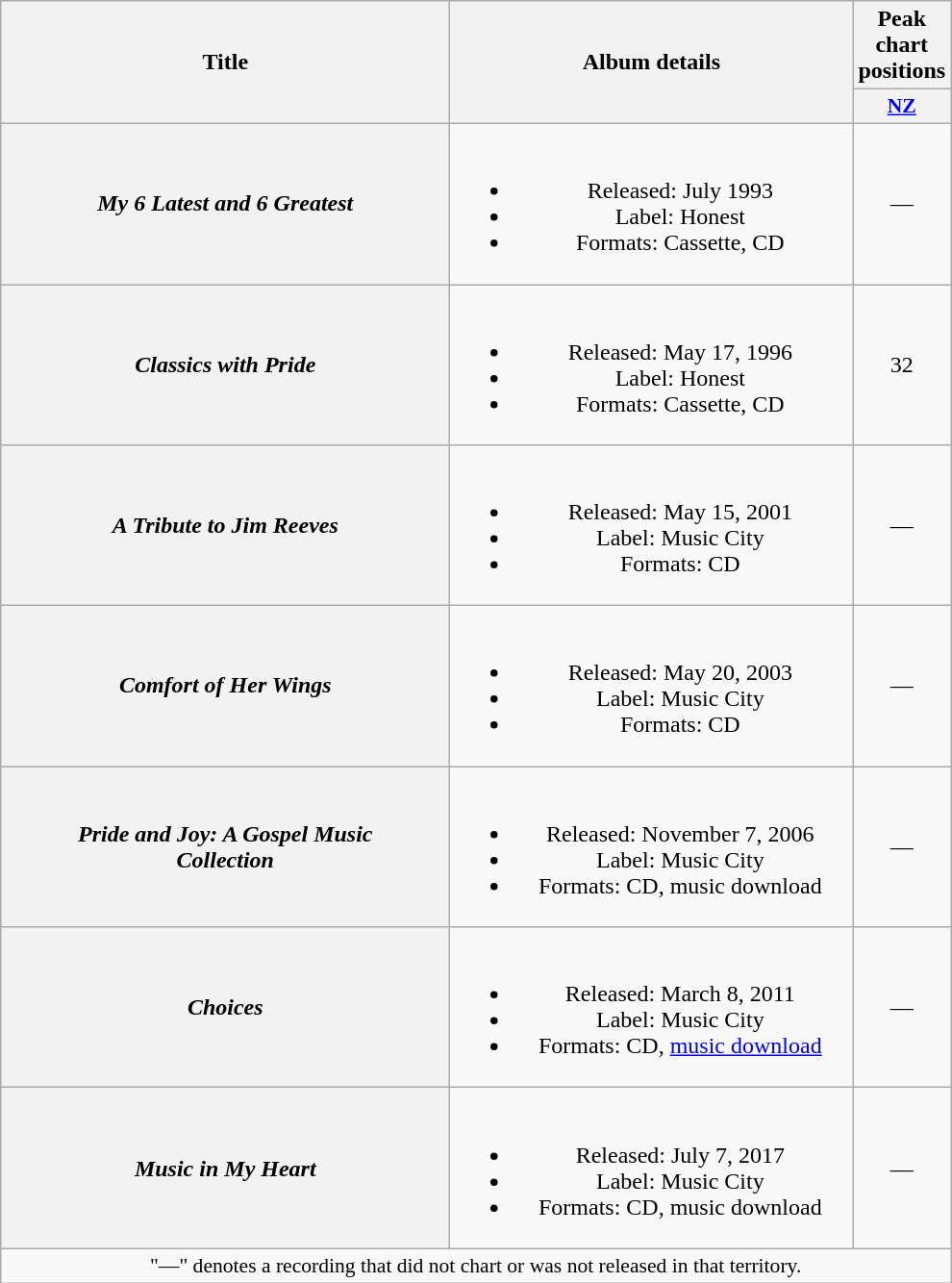<table class="wikitable plainrowheaders" style="text-align:center;" border="1">
<tr>
<th scope="col" rowspan="2" style="width:19em;">Title</th>
<th scope="col" rowspan="2" style="width:17em;">Album details</th>
<th scope="col" colspan="1">Peak<br>chart<br>positions</th>
</tr>
<tr>
<th scope="col" style="width:3.2em;font-size:90%;"><a href='#'>NZ</a><br></th>
</tr>
<tr>
<th scope="row"><em>My 6 Latest and 6 Greatest</em></th>
<td><br><ul><li>Released: July 1993</li><li>Label: Honest</li><li>Formats: Cassette, CD</li></ul></td>
<td>—</td>
</tr>
<tr>
<th scope="row"><em>Classics with Pride</em></th>
<td><br><ul><li>Released: May 17, 1996</li><li>Label: Honest</li><li>Formats: Cassette, CD</li></ul></td>
<td>32</td>
</tr>
<tr>
<th scope="row"><em>A Tribute to Jim Reeves</em></th>
<td><br><ul><li>Released: May 15, 2001</li><li>Label: Music City</li><li>Formats: CD</li></ul></td>
<td>—</td>
</tr>
<tr>
<th scope="row"><em>Comfort of Her Wings</em></th>
<td><br><ul><li>Released: May 20, 2003</li><li>Label: Music City</li><li>Formats: CD</li></ul></td>
<td>—</td>
</tr>
<tr>
<th scope="row"><em>Pride and Joy: A Gospel Music<br>Collection</em></th>
<td><br><ul><li>Released: November 7, 2006</li><li>Label: Music City</li><li>Formats: CD, music download</li></ul></td>
<td>—</td>
</tr>
<tr>
<th scope="row"><em>Choices</em></th>
<td><br><ul><li>Released: March 8, 2011</li><li>Label: Music City</li><li>Formats: CD, <a href='#'>music download</a></li></ul></td>
<td>—</td>
</tr>
<tr>
<th scope="row"><em>Music in My Heart</em></th>
<td><br><ul><li>Released: July 7, 2017</li><li>Label: Music City</li><li>Formats: CD, music download</li></ul></td>
<td>—</td>
</tr>
<tr>
<td colspan="3" style="font-size:90%">"—" denotes a recording that did not chart or was not released in that territory.</td>
</tr>
</table>
